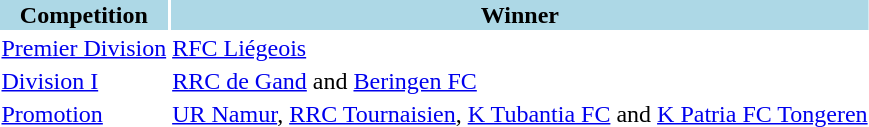<table>
<tr style="background:lightblue;">
<th>Competition</th>
<th>Winner</th>
</tr>
<tr>
<td><a href='#'>Premier Division</a></td>
<td><a href='#'>RFC Liégeois</a></td>
</tr>
<tr>
<td><a href='#'>Division I</a></td>
<td><a href='#'>RRC de Gand</a> and <a href='#'>Beringen FC</a></td>
</tr>
<tr>
<td><a href='#'>Promotion</a></td>
<td><a href='#'>UR Namur</a>, <a href='#'>RRC Tournaisien</a>, <a href='#'>K Tubantia FC</a> and <a href='#'>K Patria FC Tongeren</a></td>
</tr>
</table>
